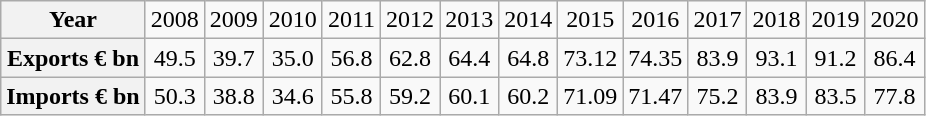<table class="wikitable" style="text-align: center;">
<tr>
<th>Year</th>
<td>2008</td>
<td>2009</td>
<td>2010</td>
<td>2011</td>
<td>2012</td>
<td>2013</td>
<td>2014</td>
<td>2015</td>
<td>2016</td>
<td>2017</td>
<td>2018</td>
<td>2019</td>
<td>2020</td>
</tr>
<tr>
<th>Exports € bn</th>
<td>49.5</td>
<td>39.7</td>
<td>35.0</td>
<td>56.8</td>
<td>62.8</td>
<td>64.4</td>
<td>64.8</td>
<td>73.12</td>
<td>74.35</td>
<td>83.9</td>
<td>93.1</td>
<td>91.2</td>
<td>86.4</td>
</tr>
<tr>
<th>Imports € bn</th>
<td>50.3</td>
<td>38.8</td>
<td>34.6</td>
<td>55.8</td>
<td>59.2</td>
<td>60.1</td>
<td>60.2</td>
<td>71.09</td>
<td>71.47</td>
<td>75.2</td>
<td>83.9</td>
<td>83.5</td>
<td>77.8</td>
</tr>
</table>
